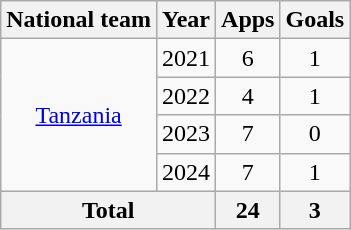<table class="wikitable" style="text-align: center;">
<tr>
<th>National team</th>
<th>Year</th>
<th>Apps</th>
<th>Goals</th>
</tr>
<tr>
<td rowspan="4"><a href='#'>Tanzania</a></td>
<td>2021</td>
<td>6</td>
<td>1</td>
</tr>
<tr>
<td>2022</td>
<td>4</td>
<td>1</td>
</tr>
<tr>
<td>2023</td>
<td>7</td>
<td>0</td>
</tr>
<tr>
<td>2024</td>
<td>7</td>
<td>1</td>
</tr>
<tr>
<th colspan="2">Total</th>
<th>24</th>
<th>3</th>
</tr>
</table>
